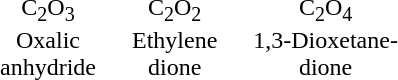<table border=0 cellborder=0 cellpadding=0>
<tr valign=middle>
<td width="50"> </td>
<td align=center></td>
<td width="20"> </td>
<td align=center></td>
<td width="20"> </td>
<td align=center></td>
</tr>
<tr>
<td width="50"> </td>
<td align=center>C<sub>2</sub>O<sub>3</sub><br>Oxalic<br>anhydride</td>
<td width="20"> </td>
<td align=center>C<sub>2</sub>O<sub>2</sub><br>Ethylene<br>dione</td>
<td width="20"> </td>
<td align=center>C<sub>2</sub>O<sub>4</sub><br>1,3-Dioxetane-<br>dione</td>
</tr>
</table>
